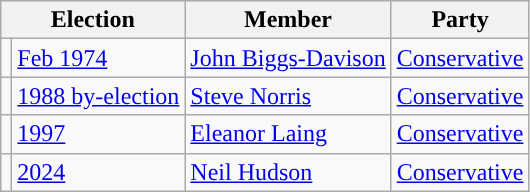<table class="wikitable">
<tr>
<th colspan="2">Election</th>
<th>Member</th>
<th>Party</th>
</tr>
<tr>
<td style="color:inherit;background-color: "></td>
<td><a href='#'>Feb 1974</a></td>
<td><a href='#'>John Biggs-Davison</a></td>
<td><a href='#'>Conservative</a></td>
</tr>
<tr>
<td style="color:inherit;background-color: "></td>
<td><a href='#'>1988 by-election</a></td>
<td><a href='#'>Steve Norris</a></td>
<td><a href='#'>Conservative</a></td>
</tr>
<tr>
<td style="color:inherit;background-color: "></td>
<td><a href='#'>1997</a></td>
<td><a href='#'>Eleanor Laing</a></td>
<td><a href='#'>Conservative</a></td>
</tr>
<tr>
<td style="color:inherit;background-color: "></td>
<td><a href='#'>2024</a></td>
<td><a href='#'>Neil Hudson</a></td>
<td><a href='#'>Conservative</a></td>
</tr>
</table>
